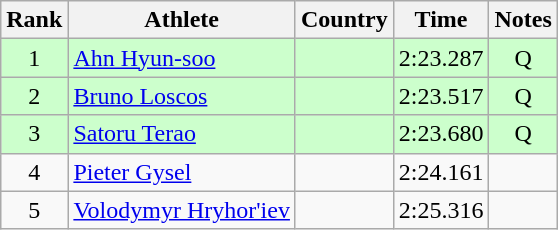<table class="wikitable sortable" style="text-align:center">
<tr>
<th>Rank</th>
<th>Athlete</th>
<th>Country</th>
<th>Time</th>
<th>Notes</th>
</tr>
<tr bgcolor=ccffcc>
<td>1</td>
<td align=left><a href='#'>Ahn Hyun-soo</a></td>
<td align=left></td>
<td>2:23.287</td>
<td>Q</td>
</tr>
<tr bgcolor=ccffcc>
<td>2</td>
<td align=left><a href='#'>Bruno Loscos</a></td>
<td align=left></td>
<td>2:23.517</td>
<td>Q</td>
</tr>
<tr bgcolor=ccffcc>
<td>3</td>
<td align=left><a href='#'>Satoru Terao</a></td>
<td align=left></td>
<td>2:23.680</td>
<td>Q</td>
</tr>
<tr>
<td>4</td>
<td align=left><a href='#'>Pieter Gysel</a></td>
<td align=left></td>
<td>2:24.161</td>
<td></td>
</tr>
<tr>
<td>5</td>
<td align=left><a href='#'>Volodymyr Hryhor'iev</a></td>
<td align=left></td>
<td>2:25.316</td>
<td></td>
</tr>
</table>
